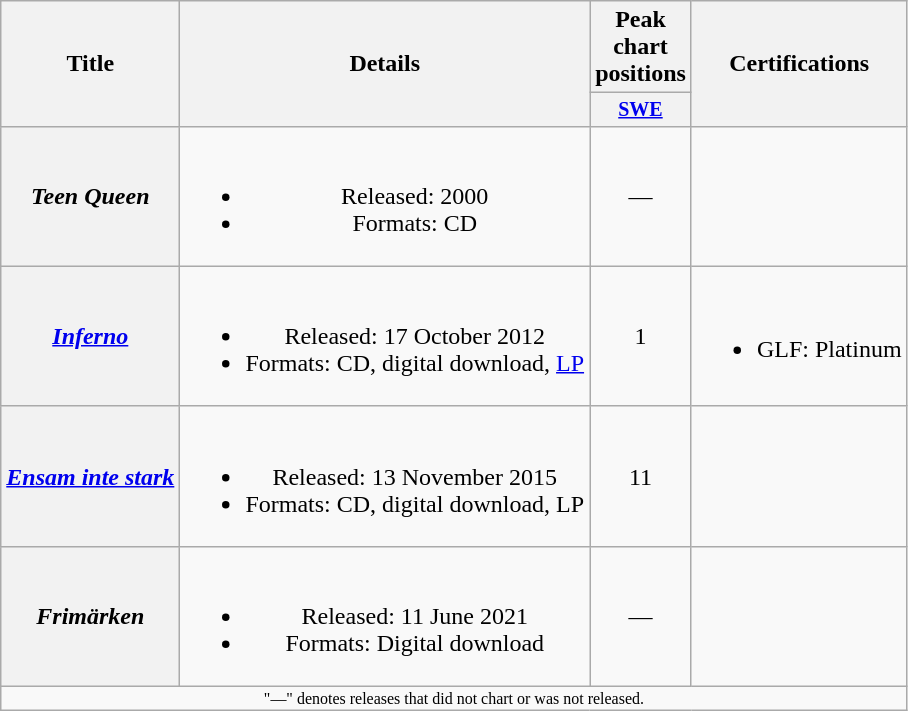<table class="wikitable plainrowheaders" style="text-align:center;">
<tr>
<th rowspan="2">Title</th>
<th rowspan="2">Details</th>
<th colspan="1">Peak chart positions</th>
<th rowspan="2">Certifications</th>
</tr>
<tr style="font-size:smaller">
<th style="width:30px;"><a href='#'>SWE</a><br></th>
</tr>
<tr>
<th scope="row"><em>Teen Queen</em></th>
<td><br><ul><li>Released: 2000</li><li>Formats: CD</li></ul></td>
<td>—</td>
<td></td>
</tr>
<tr>
<th scope="row"><em><a href='#'>Inferno</a></em></th>
<td><br><ul><li>Released: 17 October 2012</li><li>Formats: CD, digital download, <a href='#'>LP</a></li></ul></td>
<td>1</td>
<td><br><ul><li>GLF: Platinum</li></ul></td>
</tr>
<tr>
<th scope="row"><em><a href='#'>Ensam inte stark</a></em></th>
<td><br><ul><li>Released: 13 November 2015</li><li>Formats: CD, digital download, LP</li></ul></td>
<td>11</td>
<td></td>
</tr>
<tr>
<th scope="row"><em>Frimärken</em></th>
<td><br><ul><li>Released: 11 June 2021</li><li>Formats: Digital download</li></ul></td>
<td>—</td>
<td></td>
</tr>
<tr>
<td colspan="20" style="font-size:8pt">"—" denotes releases that did not chart or was not released.</td>
</tr>
</table>
